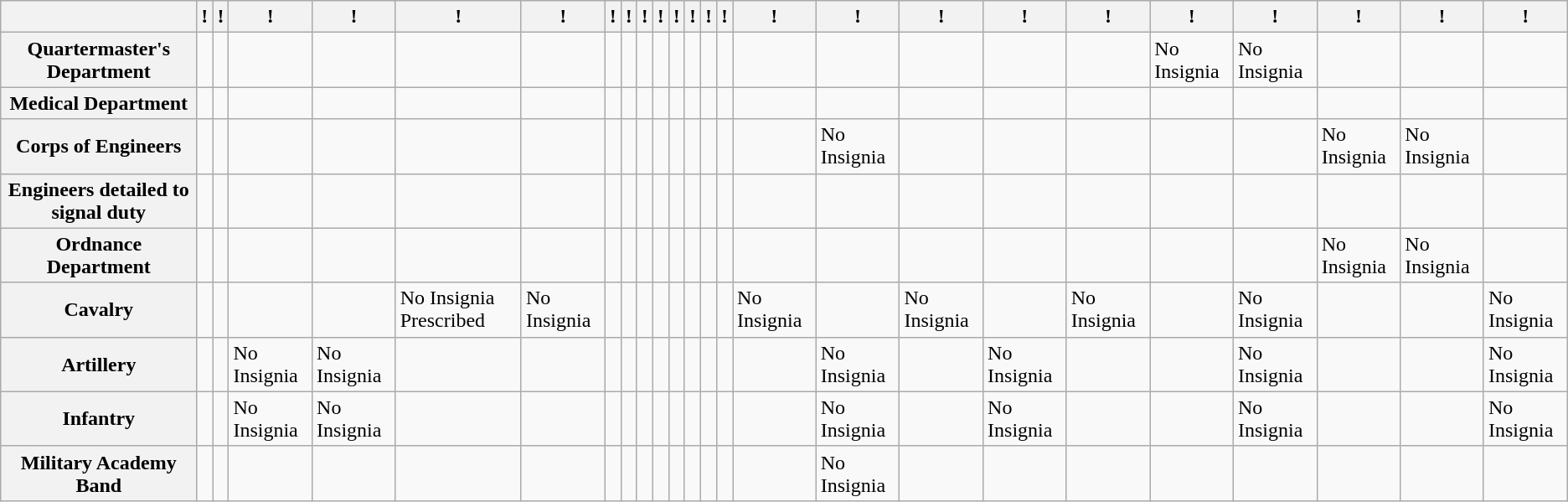<table class="wikitable">
<tr>
<th></th>
<th>!<small></small></th>
<th>!<small></small></th>
<th>!<small></small></th>
<th>!<small></small></th>
<th>!<small></small></th>
<th>!<small></small></th>
<th>!<small></small></th>
<th>!<small></small></th>
<th>!<small></small></th>
<th>!<small></small></th>
<th>!<small></small></th>
<th>!<small></small></th>
<th>!<small></small></th>
<th>!<small></small></th>
<th>!<small></small></th>
<th>!<small></small></th>
<th>!<small></small></th>
<th>!<small></small></th>
<th>!<small></small></th>
<th>!<small></small></th>
<th>!<small></small></th>
<th>!<small></small></th>
<th>!<small></small></th>
<th>!<small></small></th>
</tr>
<tr>
<th>Quartermaster's Department</th>
<td></td>
<td></td>
<td></td>
<td></td>
<td></td>
<td></td>
<td></td>
<td></td>
<td></td>
<td></td>
<td></td>
<td></td>
<td></td>
<td></td>
<td></td>
<td></td>
<td></td>
<td></td>
<td></td>
<td>No Insignia</td>
<td>No Insignia</td>
<td></td>
<td></td>
<td></td>
</tr>
<tr>
<th>Medical Department</th>
<td></td>
<td></td>
<td></td>
<td></td>
<td></td>
<td></td>
<td></td>
<td></td>
<td></td>
<td></td>
<td></td>
<td></td>
<td></td>
<td></td>
<td></td>
<td></td>
<td></td>
<td></td>
<td></td>
<td></td>
<td></td>
<td></td>
<td></td>
<td></td>
</tr>
<tr>
<th>Corps of Engineers</th>
<td></td>
<td></td>
<td></td>
<td></td>
<td></td>
<td></td>
<td></td>
<td></td>
<td></td>
<td></td>
<td></td>
<td></td>
<td></td>
<td></td>
<td></td>
<td>No Insignia</td>
<td></td>
<td></td>
<td></td>
<td></td>
<td></td>
<td>No Insignia</td>
<td>No Insignia</td>
<td></td>
</tr>
<tr>
<th>Engineers detailed to signal duty</th>
<td></td>
<td></td>
<td></td>
<td></td>
<td></td>
<td></td>
<td></td>
<td></td>
<td></td>
<td></td>
<td></td>
<td></td>
<td></td>
<td></td>
<td></td>
<td></td>
<td></td>
<td></td>
<td></td>
<td></td>
<td></td>
<td></td>
<td></td>
<td></td>
</tr>
<tr>
<th>Ordnance Department</th>
<td></td>
<td></td>
<td></td>
<td></td>
<td></td>
<td></td>
<td></td>
<td></td>
<td></td>
<td></td>
<td></td>
<td></td>
<td></td>
<td></td>
<td></td>
<td></td>
<td></td>
<td></td>
<td></td>
<td></td>
<td></td>
<td>No Insignia</td>
<td>No Insignia</td>
<td></td>
</tr>
<tr>
<th>Cavalry</th>
<td></td>
<td></td>
<td></td>
<td></td>
<td>No Insignia Prescribed</td>
<td>No Insignia</td>
<td></td>
<td></td>
<td></td>
<td></td>
<td></td>
<td></td>
<td></td>
<td></td>
<td>No Insignia</td>
<td></td>
<td>No Insignia</td>
<td></td>
<td>No Insignia</td>
<td></td>
<td>No Insignia</td>
<td></td>
<td></td>
<td>No Insignia</td>
</tr>
<tr>
<th>Artillery</th>
<td></td>
<td></td>
<td>No Insignia</td>
<td>No Insignia</td>
<td></td>
<td></td>
<td></td>
<td></td>
<td></td>
<td></td>
<td></td>
<td></td>
<td></td>
<td></td>
<td></td>
<td>No Insignia</td>
<td></td>
<td>No Insignia</td>
<td></td>
<td></td>
<td>No Insignia</td>
<td></td>
<td></td>
<td>No Insignia</td>
</tr>
<tr>
<th>Infantry</th>
<td></td>
<td></td>
<td>No Insignia</td>
<td>No Insignia</td>
<td></td>
<td></td>
<td></td>
<td></td>
<td></td>
<td></td>
<td></td>
<td></td>
<td></td>
<td></td>
<td></td>
<td>No Insignia</td>
<td></td>
<td>No Insignia</td>
<td></td>
<td></td>
<td>No Insignia</td>
<td></td>
<td></td>
<td>No Insignia</td>
</tr>
<tr>
<th>Military Academy Band</th>
<td></td>
<td></td>
<td></td>
<td></td>
<td></td>
<td></td>
<td></td>
<td></td>
<td></td>
<td></td>
<td></td>
<td></td>
<td></td>
<td></td>
<td></td>
<td>No Insignia</td>
<td></td>
<td></td>
<td></td>
<td></td>
<td></td>
<td></td>
<td></td>
<td></td>
</tr>
</table>
